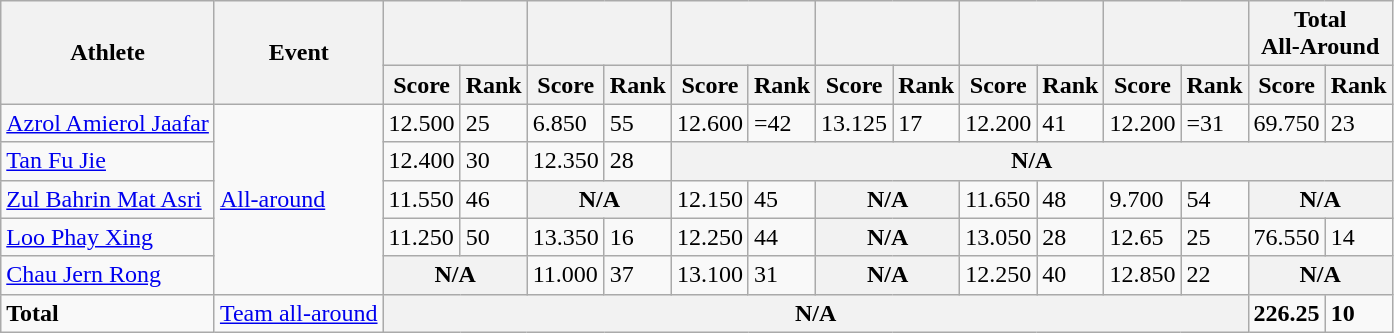<table class="wikitable">
<tr>
<th rowspan="2">Athlete</th>
<th rowspan="2">Event</th>
<th colspan="2"></th>
<th colspan="2"></th>
<th colspan="2"></th>
<th colspan="2"></th>
<th colspan="2"></th>
<th colspan="2"></th>
<th colspan="2">Total<br>All-Around</th>
</tr>
<tr>
<th>Score</th>
<th>Rank</th>
<th>Score</th>
<th>Rank</th>
<th>Score</th>
<th>Rank</th>
<th>Score</th>
<th>Rank</th>
<th>Score</th>
<th>Rank</th>
<th>Score</th>
<th>Rank</th>
<th>Score</th>
<th>Rank</th>
</tr>
<tr>
<td><a href='#'>Azrol Amierol Jaafar</a></td>
<td rowspan="5"><a href='#'>All-around</a></td>
<td>12.500</td>
<td>25</td>
<td>6.850</td>
<td>55</td>
<td>12.600</td>
<td>=42</td>
<td>13.125</td>
<td>17</td>
<td>12.200</td>
<td>41</td>
<td>12.200</td>
<td>=31</td>
<td>69.750</td>
<td>23</td>
</tr>
<tr>
<td><a href='#'>Tan Fu Jie</a></td>
<td>12.400</td>
<td>30</td>
<td>12.350</td>
<td>28</td>
<th colspan="10">N/A</th>
</tr>
<tr>
<td><a href='#'>Zul Bahrin Mat Asri</a></td>
<td>11.550</td>
<td>46</td>
<th colspan="2">N/A</th>
<td>12.150</td>
<td>45</td>
<th colspan="2">N/A</th>
<td>11.650</td>
<td>48</td>
<td>9.700</td>
<td>54</td>
<th colspan="2">N/A</th>
</tr>
<tr>
<td><a href='#'>Loo Phay Xing</a></td>
<td>11.250</td>
<td>50</td>
<td>13.350</td>
<td>16</td>
<td>12.250</td>
<td>44</td>
<th colspan="2">N/A</th>
<td>13.050</td>
<td>28</td>
<td>12.65</td>
<td>25</td>
<td>76.550</td>
<td>14</td>
</tr>
<tr>
<td><a href='#'>Chau Jern Rong</a></td>
<th colspan="2">N/A</th>
<td>11.000</td>
<td>37</td>
<td>13.100</td>
<td>31</td>
<th colspan="2">N/A</th>
<td>12.250</td>
<td>40</td>
<td>12.850</td>
<td>22</td>
<th colspan="2">N/A</th>
</tr>
<tr>
<td><strong>Total</strong></td>
<td><a href='#'>Team all-around</a></td>
<th colspan="12">N/A</th>
<td><strong>226.25</strong></td>
<td><strong>10</strong></td>
</tr>
</table>
